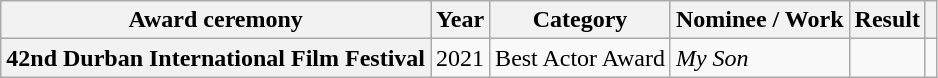<table class="wikitable plainrowheaders sortable">
<tr>
<th scope="col">Award ceremony</th>
<th scope="col">Year</th>
<th scope="col">Category</th>
<th scope="col">Nominee / Work</th>
<th scope="col">Result</th>
<th scope="col" class="unsortable"></th>
</tr>
<tr>
<th scope="row">42nd Durban International Film Festival</th>
<td style="text-align:center">2021</td>
<td>Best Actor Award</td>
<td><em>My Son</em></td>
<td></td>
<td style="text-align:center"></td>
</tr>
</table>
